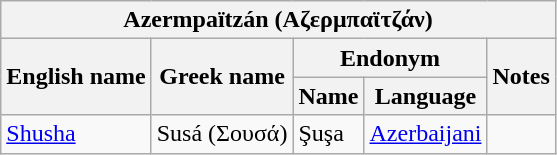<table class="wikitable">
<tr>
<th colspan="5"> Azermpaïtzán (Αζερμπαϊτζάν)</th>
</tr>
<tr>
<th rowspan="2">English name</th>
<th rowspan="2">Greek name</th>
<th colspan="2">Endonym</th>
<th rowspan="2">Notes</th>
</tr>
<tr>
<th>Name</th>
<th>Language</th>
</tr>
<tr>
<td><a href='#'>Shusha</a></td>
<td>Susá (Σουσά)</td>
<td>Şuşa</td>
<td><a href='#'>Azerbaijani</a></td>
<td></td>
</tr>
</table>
